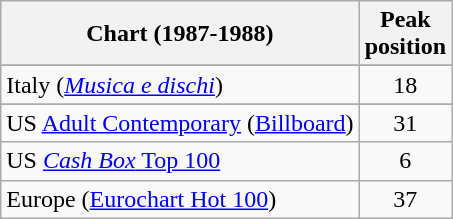<table class="wikitable plainrowheaders sortable">
<tr>
<th scope="col">Chart (1987-1988)</th>
<th scope="col">Peak<br>position</th>
</tr>
<tr>
</tr>
<tr>
</tr>
<tr>
<td>Italy (<em><a href='#'>Musica e dischi</a></em>)</td>
<td style="text-align:center;">18</td>
</tr>
<tr>
</tr>
<tr>
</tr>
<tr>
</tr>
<tr>
</tr>
<tr>
</tr>
<tr>
<td>US <a href='#'>Adult Contemporary</a> (<a href='#'>Billboard</a>)</td>
<td style="text-align:center;">31</td>
</tr>
<tr>
<td>US <a href='#'><em>Cash Box</em> Top 100</a></td>
<td style="text-align:center;">6</td>
</tr>
<tr>
<td>Europe (<a href='#'>Eurochart Hot 100</a>)</td>
<td style="text-align:center;">37</td>
</tr>
</table>
